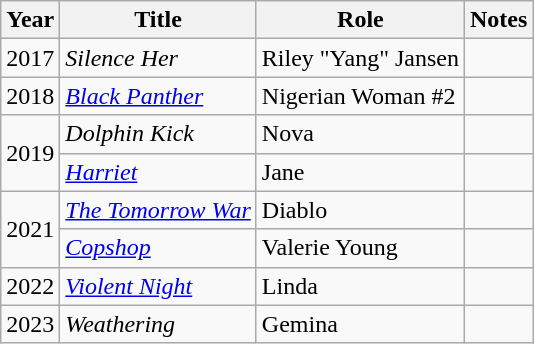<table class="wikitable sortable">
<tr>
<th>Year</th>
<th>Title</th>
<th>Role</th>
<th class="unsortable">Notes</th>
</tr>
<tr>
<td>2017</td>
<td><em>Silence Her</em></td>
<td>Riley "Yang" Jansen</td>
<td></td>
</tr>
<tr>
<td>2018</td>
<td><em><a href='#'>Black Panther</a></em></td>
<td>Nigerian Woman #2</td>
<td></td>
</tr>
<tr>
<td rowspan="2">2019</td>
<td><em>Dolphin Kick</em></td>
<td>Nova</td>
<td></td>
</tr>
<tr>
<td><em><a href='#'>Harriet</a></em></td>
<td>Jane</td>
<td></td>
</tr>
<tr>
<td rowspan="2">2021</td>
<td><em><a href='#'>The Tomorrow War</a></em></td>
<td>Diablo</td>
<td></td>
</tr>
<tr>
<td><em><a href='#'>Copshop</a></em></td>
<td>Valerie Young</td>
<td></td>
</tr>
<tr>
<td>2022</td>
<td><em><a href='#'>Violent Night</a></em></td>
<td>Linda</td>
<td></td>
</tr>
<tr>
<td>2023</td>
<td><em>Weathering</em></td>
<td>Gemina</td>
<td></td>
</tr>
</table>
